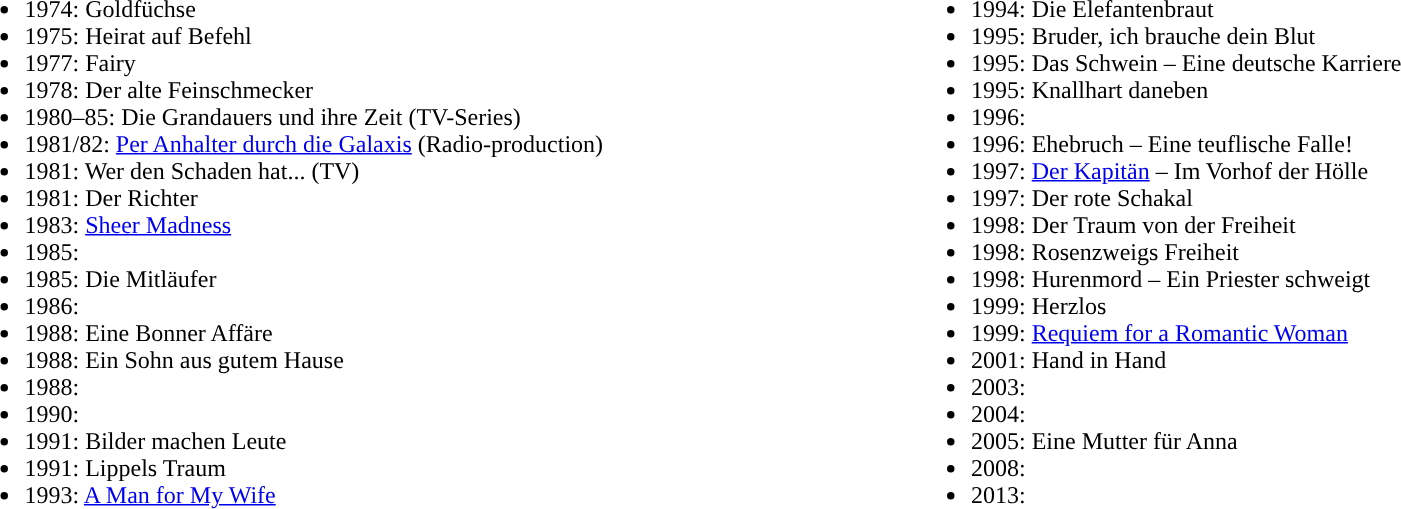<table width="100%" align="center|">
<tr>
<td width="50% valign="top"><br><ul><li>1974: Goldfüchse</li><li>1975: Heirat auf Befehl</li><li>1977: Fairy</li><li>1978: Der alte Feinschmecker</li><li>1980–85: Die Grandauers und ihre Zeit (TV-Series)</li><li>1981/82: <a href='#'>Per Anhalter durch die Galaxis</a> (Radio-production)</li><li>1981: Wer den Schaden hat... (TV)</li><li>1981: Der Richter</li><li>1983: <a href='#'>Sheer Madness</a></li><li>1985: </li><li>1985: Die Mitläufer</li><li>1986: </li><li>1988: Eine Bonner Affäre</li><li>1988: Ein Sohn aus gutem Hause</li><li>1988: </li><li>1990: </li><li>1991: Bilder machen Leute</li><li>1991: Lippels Traum</li><li>1993: <a href='#'>A Man for My Wife</a></li></ul></td>
<td width="50% valign="top"><br><ul><li>1994: Die Elefantenbraut</li><li>1995: Bruder, ich brauche dein Blut</li><li>1995: Das Schwein – Eine deutsche Karriere</li><li>1995: Knallhart daneben</li><li>1996: </li><li>1996: Ehebruch – Eine teuflische Falle!</li><li>1997: <a href='#'>Der Kapitän</a> – Im Vorhof der Hölle</li><li>1997: Der rote Schakal</li><li>1998: Der Traum von der Freiheit</li><li>1998: Rosenzweigs Freiheit</li><li>1998: Hurenmord – Ein Priester schweigt</li><li>1999: Herzlos</li><li>1999: <a href='#'>Requiem for a Romantic Woman</a></li><li>2001: Hand in Hand</li><li>2003: </li><li>2004: </li><li>2005: Eine Mutter für Anna</li><li>2008: </li><li>2013: </li></ul></td>
</tr>
<tr>
</tr>
</table>
